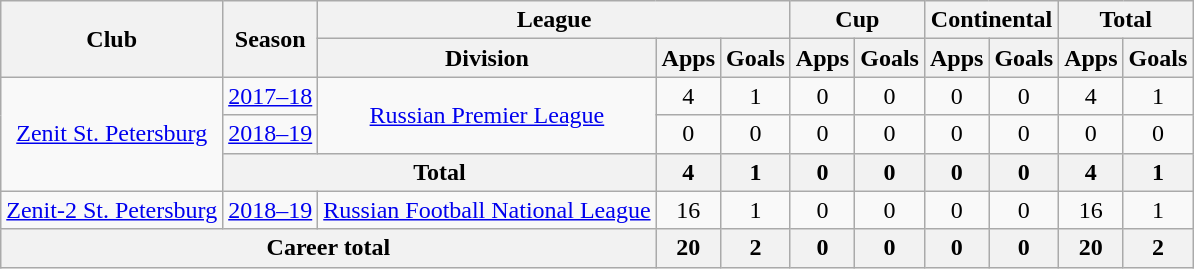<table class="wikitable" style="text-align: center;">
<tr>
<th rowspan=2>Club</th>
<th rowspan=2>Season</th>
<th colspan=3>League</th>
<th colspan=2>Cup</th>
<th colspan=2>Continental</th>
<th colspan=2>Total</th>
</tr>
<tr>
<th>Division</th>
<th>Apps</th>
<th>Goals</th>
<th>Apps</th>
<th>Goals</th>
<th>Apps</th>
<th>Goals</th>
<th>Apps</th>
<th>Goals</th>
</tr>
<tr>
<td rowspan="3"><a href='#'>Zenit St. Petersburg</a></td>
<td><a href='#'>2017–18</a></td>
<td rowspan="2"><a href='#'>Russian Premier League</a></td>
<td>4</td>
<td>1</td>
<td>0</td>
<td>0</td>
<td>0</td>
<td>0</td>
<td>4</td>
<td>1</td>
</tr>
<tr>
<td><a href='#'>2018–19</a></td>
<td>0</td>
<td>0</td>
<td>0</td>
<td>0</td>
<td>0</td>
<td>0</td>
<td>0</td>
<td>0</td>
</tr>
<tr>
<th colspan=2>Total</th>
<th>4</th>
<th>1</th>
<th>0</th>
<th>0</th>
<th>0</th>
<th>0</th>
<th>4</th>
<th>1</th>
</tr>
<tr>
<td><a href='#'>Zenit-2 St. Petersburg</a></td>
<td><a href='#'>2018–19</a></td>
<td><a href='#'>Russian Football National League</a></td>
<td>16</td>
<td>1</td>
<td>0</td>
<td>0</td>
<td>0</td>
<td>0</td>
<td>16</td>
<td>1</td>
</tr>
<tr>
<th colspan=3>Career total</th>
<th>20</th>
<th>2</th>
<th>0</th>
<th>0</th>
<th>0</th>
<th>0</th>
<th>20</th>
<th>2</th>
</tr>
</table>
